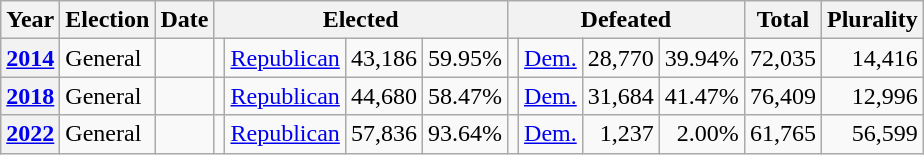<table class=wikitable>
<tr>
<th>Year</th>
<th>Election</th>
<th>Date</th>
<th ! colspan="4">Elected</th>
<th ! colspan="4">Defeated</th>
<th>Total</th>
<th>Plurality</th>
</tr>
<tr>
<th valign="top"><a href='#'>2014</a></th>
<td valign="top">General</td>
<td valign="top"></td>
<td valign="top"></td>
<td valign="top" ><a href='#'>Republican</a></td>
<td valign="top" align="right">43,186</td>
<td valign="top" align="right">59.95%</td>
<td valign="top"></td>
<td valign="top" ><a href='#'>Dem.</a></td>
<td valign="top" align="right">28,770</td>
<td valign="top" align="right">39.94%</td>
<td valign="top" align="right">72,035</td>
<td valign="top" align="right">14,416</td>
</tr>
<tr>
<th valign="top"><a href='#'>2018</a></th>
<td valign="top">General</td>
<td valign="top"></td>
<td valign="top"></td>
<td valign="top" ><a href='#'>Republican</a></td>
<td valign="top" align="right">44,680</td>
<td valign="top" align="right">58.47%</td>
<td valign="top"></td>
<td valign="top" ><a href='#'>Dem.</a></td>
<td valign="top" align="right">31,684</td>
<td valign="top" align="right">41.47%</td>
<td valign="top" align="right">76,409</td>
<td valign="top" align="right">12,996</td>
</tr>
<tr>
<th valign="top"><a href='#'>2022</a></th>
<td valign="top">General</td>
<td valign="top"></td>
<td valign="top"></td>
<td valign="top" ><a href='#'>Republican</a></td>
<td valign="top" align="right">57,836</td>
<td valign="top" align="right">93.64%</td>
<td valign="top"></td>
<td valign="top" ><a href='#'>Dem.</a></td>
<td valign="top" align="right">1,237</td>
<td valign="top" align="right">2.00%</td>
<td valign="top" align="right">61,765</td>
<td valign="top" align="right">56,599</td>
</tr>
</table>
